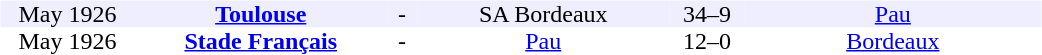<table table width=700>
<tr>
<td width=700 valign=top><br><table border=0 cellspacing=0 cellpadding=0 style=font-size: 100%; border-collapse: collapse; width=100%>
<tr align=center bgcolor=#EEEEFF>
<td width=90>May 1926</td>
<td width=170><strong><a href='#'>Toulouse</a></strong></td>
<td width=20>-</td>
<td width=170>SA Bordeaux</td>
<td width=50>34–9</td>
<td width=200><a href='#'>Pau</a></td>
</tr>
<tr align=center bgcolor=#FFFFFF>
<td width=90>May 1926</td>
<td width=170><strong><a href='#'>Stade Français</a></strong></td>
<td width=20>-</td>
<td width=170><a href='#'>Pau</a></td>
<td width=50>12–0</td>
<td width=200><a href='#'>Bordeaux</a></td>
</tr>
</table>
</td>
</tr>
</table>
